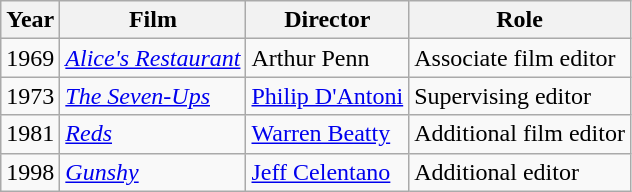<table class="wikitable">
<tr>
<th>Year</th>
<th>Film</th>
<th>Director</th>
<th>Role</th>
</tr>
<tr>
<td>1969</td>
<td><em><a href='#'>Alice's Restaurant</a></em></td>
<td>Arthur Penn</td>
<td>Associate film editor</td>
</tr>
<tr>
<td>1973</td>
<td><em><a href='#'>The Seven-Ups</a></em></td>
<td><a href='#'>Philip D'Antoni</a></td>
<td>Supervising editor</td>
</tr>
<tr>
<td>1981</td>
<td><em><a href='#'>Reds</a></em></td>
<td><a href='#'>Warren Beatty</a></td>
<td>Additional film editor</td>
</tr>
<tr>
<td>1998</td>
<td><em><a href='#'>Gunshy</a></em></td>
<td><a href='#'>Jeff Celentano</a></td>
<td>Additional editor</td>
</tr>
</table>
